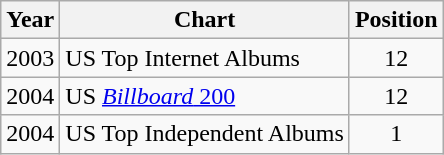<table class="wikitable">
<tr>
<th>Year</th>
<th>Chart</th>
<th>Position</th>
</tr>
<tr>
<td>2003</td>
<td>US Top Internet Albums</td>
<td style="text-align:center;">12</td>
</tr>
<tr>
<td>2004</td>
<td>US <a href='#'><em>Billboard</em> 200</a></td>
<td style="text-align:center;">12</td>
</tr>
<tr>
<td>2004</td>
<td>US Top Independent Albums</td>
<td style="text-align:center;">1</td>
</tr>
</table>
